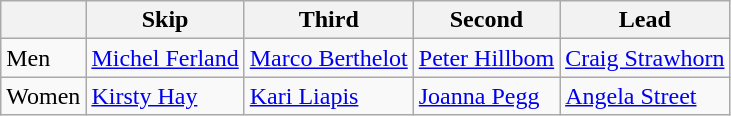<table class="wikitable">
<tr>
<th></th>
<th>Skip</th>
<th>Third</th>
<th>Second</th>
<th>Lead</th>
</tr>
<tr>
<td>Men</td>
<td> <a href='#'>Michel Ferland</a></td>
<td> <a href='#'>Marco Berthelot</a></td>
<td> <a href='#'>Peter Hillbom</a></td>
<td> <a href='#'>Craig Strawhorn</a></td>
</tr>
<tr>
<td>Women</td>
<td> <a href='#'>Kirsty Hay</a></td>
<td> <a href='#'>Kari Liapis</a></td>
<td> <a href='#'>Joanna Pegg</a></td>
<td> <a href='#'>Angela Street</a></td>
</tr>
</table>
